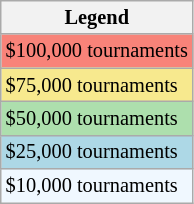<table class=wikitable style=font-size:85%>
<tr>
<th>Legend</th>
</tr>
<tr style="background:#f88379;">
<td>$100,000 tournaments</td>
</tr>
<tr style="background:#f7e98e;">
<td>$75,000 tournaments</td>
</tr>
<tr style="background:#addfad;">
<td>$50,000 tournaments</td>
</tr>
<tr style="background:lightblue;">
<td>$25,000 tournaments</td>
</tr>
<tr style="background:#f0f8ff;">
<td>$10,000 tournaments</td>
</tr>
</table>
